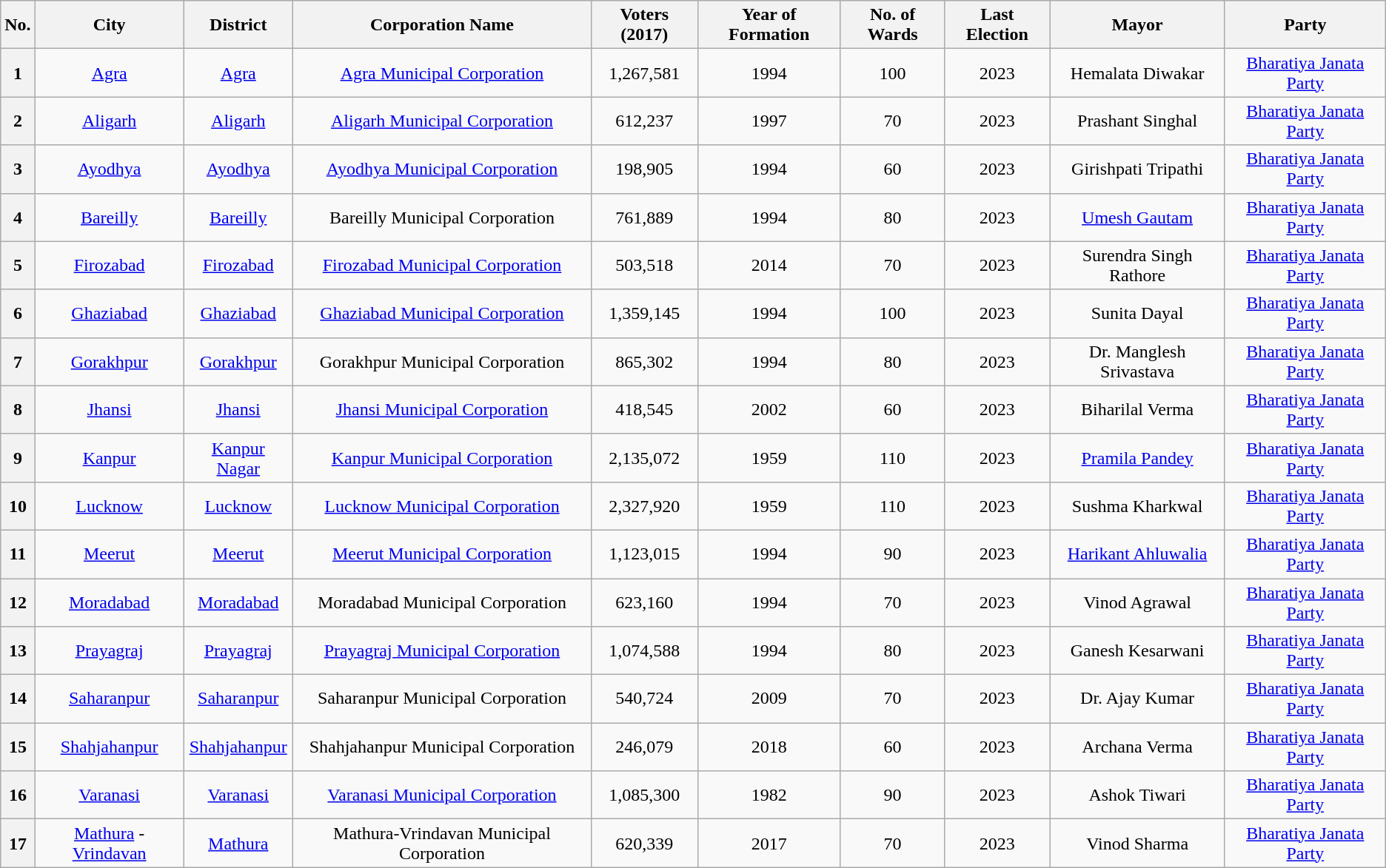<table class="wikitable sortable" style="text-align:center">
<tr>
<th align="Centre">No.</th>
<th align="Centre">City</th>
<th align="Centre">District</th>
<th align="Centre">Corporation Name</th>
<th align="Centre">Voters (2017)</th>
<th align="Centre">Year of Formation</th>
<th align="Centre">No. of Wards</th>
<th>Last Election</th>
<th>Mayor</th>
<th>Party</th>
</tr>
<tr>
<th>1</th>
<td><a href='#'>Agra</a></td>
<td><a href='#'>Agra</a></td>
<td><a href='#'>Agra Municipal Corporation</a></td>
<td>1,267,581</td>
<td>1994</td>
<td>100</td>
<td>2023</td>
<td>Hemalata Diwakar</td>
<td><a href='#'>Bharatiya Janata Party</a></td>
</tr>
<tr>
<th>2</th>
<td><a href='#'>Aligarh</a></td>
<td><a href='#'>Aligarh</a></td>
<td><a href='#'>Aligarh Municipal Corporation</a></td>
<td>612,237</td>
<td>1997</td>
<td>70</td>
<td>2023</td>
<td>Prashant Singhal</td>
<td><a href='#'>Bharatiya Janata Party</a></td>
</tr>
<tr>
<th>3</th>
<td><a href='#'>Ayodhya</a></td>
<td><a href='#'>Ayodhya</a></td>
<td><a href='#'>Ayodhya Municipal Corporation</a></td>
<td>198,905</td>
<td>1994</td>
<td>60</td>
<td>2023</td>
<td>Girishpati Tripathi</td>
<td><a href='#'>Bharatiya Janata Party</a></td>
</tr>
<tr>
<th>4</th>
<td><a href='#'>Bareilly</a></td>
<td><a href='#'>Bareilly</a></td>
<td>Bareilly Municipal Corporation</td>
<td>761,889</td>
<td>1994</td>
<td>80</td>
<td>2023</td>
<td><a href='#'>Umesh Gautam</a></td>
<td><a href='#'>Bharatiya Janata Party</a></td>
</tr>
<tr>
<th>5</th>
<td><a href='#'>Firozabad</a></td>
<td><a href='#'>Firozabad</a></td>
<td><a href='#'>Firozabad Municipal Corporation</a></td>
<td>503,518</td>
<td>2014</td>
<td>70</td>
<td>2023</td>
<td>Surendra Singh Rathore</td>
<td><a href='#'>Bharatiya Janata Party</a></td>
</tr>
<tr>
<th>6</th>
<td><a href='#'>Ghaziabad</a></td>
<td><a href='#'>Ghaziabad</a></td>
<td><a href='#'>Ghaziabad Municipal Corporation</a></td>
<td>1,359,145</td>
<td>1994</td>
<td>100</td>
<td>2023</td>
<td>Sunita Dayal</td>
<td><a href='#'>Bharatiya Janata Party</a></td>
</tr>
<tr>
<th>7</th>
<td><a href='#'>Gorakhpur</a></td>
<td><a href='#'>Gorakhpur</a></td>
<td>Gorakhpur Municipal Corporation</td>
<td>865,302</td>
<td>1994</td>
<td>80</td>
<td>2023</td>
<td>Dr. Manglesh Srivastava</td>
<td><a href='#'>Bharatiya Janata Party</a></td>
</tr>
<tr>
<th>8</th>
<td><a href='#'>Jhansi</a></td>
<td><a href='#'>Jhansi</a></td>
<td><a href='#'>Jhansi Municipal Corporation</a></td>
<td>418,545</td>
<td>2002</td>
<td>60</td>
<td>2023</td>
<td>Biharilal Verma</td>
<td><a href='#'>Bharatiya Janata Party</a></td>
</tr>
<tr>
<th>9</th>
<td><a href='#'>Kanpur</a></td>
<td><a href='#'>Kanpur Nagar</a></td>
<td><a href='#'>Kanpur Municipal Corporation</a></td>
<td>2,135,072</td>
<td>1959</td>
<td>110</td>
<td>2023</td>
<td><a href='#'>Pramila Pandey</a></td>
<td><a href='#'>Bharatiya Janata Party</a></td>
</tr>
<tr>
<th>10</th>
<td><a href='#'>Lucknow</a></td>
<td><a href='#'>Lucknow</a></td>
<td><a href='#'>Lucknow Municipal Corporation</a></td>
<td>2,327,920</td>
<td>1959</td>
<td>110</td>
<td>2023</td>
<td>Sushma Kharkwal</td>
<td><a href='#'>Bharatiya Janata Party</a></td>
</tr>
<tr>
<th>11</th>
<td><a href='#'>Meerut</a></td>
<td><a href='#'>Meerut</a></td>
<td><a href='#'>Meerut Municipal Corporation</a></td>
<td>1,123,015</td>
<td>1994</td>
<td>90</td>
<td>2023</td>
<td><a href='#'>Harikant Ahluwalia</a></td>
<td><a href='#'>Bharatiya Janata Party</a></td>
</tr>
<tr>
<th>12</th>
<td><a href='#'>Moradabad</a></td>
<td><a href='#'>Moradabad</a></td>
<td>Moradabad Municipal Corporation</td>
<td>623,160</td>
<td>1994</td>
<td>70</td>
<td>2023</td>
<td>Vinod Agrawal</td>
<td><a href='#'>Bharatiya Janata Party</a></td>
</tr>
<tr>
<th>13</th>
<td><a href='#'>Prayagraj</a></td>
<td><a href='#'>Prayagraj</a></td>
<td><a href='#'>Prayagraj Municipal Corporation</a></td>
<td>1,074,588</td>
<td>1994</td>
<td>80</td>
<td>2023</td>
<td>Ganesh Kesarwani</td>
<td><a href='#'>Bharatiya Janata Party</a></td>
</tr>
<tr>
<th>14</th>
<td><a href='#'>Saharanpur</a></td>
<td><a href='#'>Saharanpur</a></td>
<td>Saharanpur Municipal Corporation</td>
<td>540,724</td>
<td>2009</td>
<td>70</td>
<td>2023</td>
<td>Dr. Ajay Kumar</td>
<td><a href='#'>Bharatiya Janata Party</a></td>
</tr>
<tr>
<th>15</th>
<td><a href='#'>Shahjahanpur</a></td>
<td><a href='#'>Shahjahanpur</a></td>
<td>Shahjahanpur Municipal Corporation</td>
<td>246,079</td>
<td>2018</td>
<td>60</td>
<td>2023</td>
<td>Archana Verma</td>
<td><a href='#'>Bharatiya Janata Party</a></td>
</tr>
<tr>
<th>16</th>
<td><a href='#'>Varanasi</a></td>
<td><a href='#'>Varanasi</a></td>
<td><a href='#'>Varanasi Municipal Corporation</a></td>
<td>1,085,300</td>
<td>1982</td>
<td>90</td>
<td>2023</td>
<td>Ashok Tiwari</td>
<td><a href='#'>Bharatiya Janata Party</a></td>
</tr>
<tr>
<th>17</th>
<td><a href='#'>Mathura</a> -<a href='#'>Vrindavan</a></td>
<td><a href='#'>Mathura</a></td>
<td>Mathura-Vrindavan Municipal Corporation</td>
<td>620,339</td>
<td>2017</td>
<td>70</td>
<td>2023</td>
<td>Vinod Sharma</td>
<td><a href='#'>Bharatiya Janata Party</a></td>
</tr>
</table>
